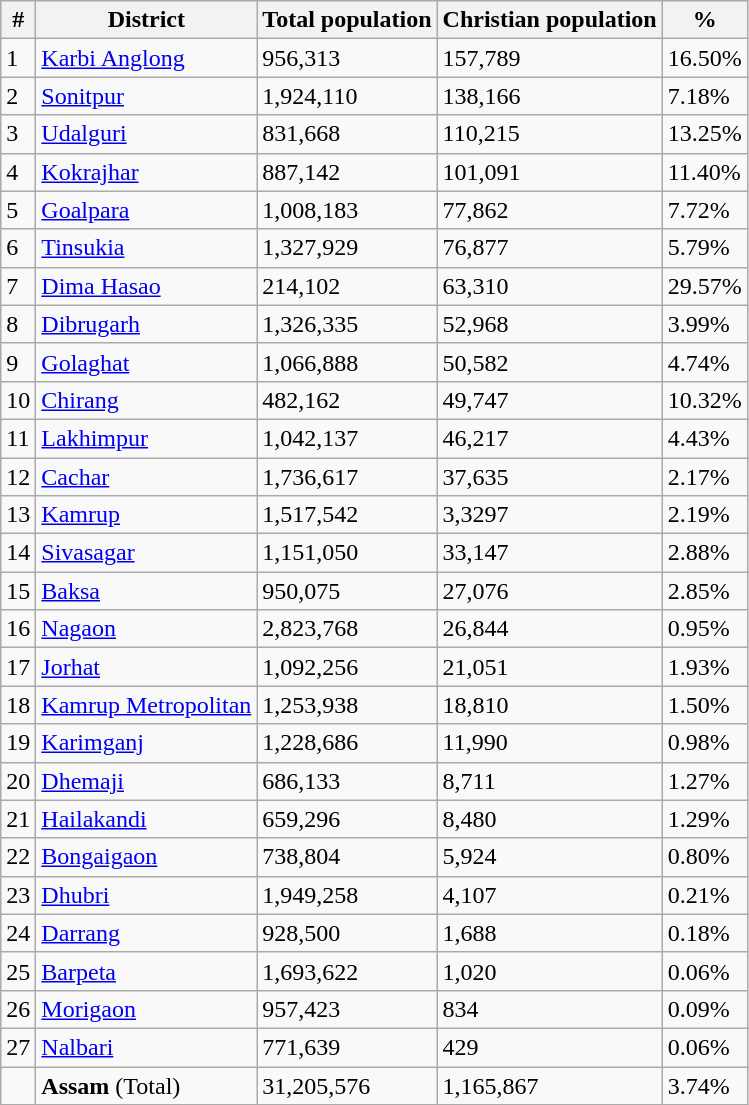<table class="wikitable sortable">
<tr>
<th>#</th>
<th>District</th>
<th>Total population</th>
<th>Christian population</th>
<th>%</th>
</tr>
<tr>
<td>1</td>
<td><a href='#'>Karbi Anglong</a></td>
<td>956,313</td>
<td>157,789</td>
<td>16.50%</td>
</tr>
<tr>
<td>2</td>
<td><a href='#'>Sonitpur</a></td>
<td>1,924,110</td>
<td>138,166</td>
<td>7.18%</td>
</tr>
<tr>
<td>3</td>
<td><a href='#'>Udalguri</a></td>
<td>831,668</td>
<td>110,215</td>
<td>13.25%</td>
</tr>
<tr>
<td>4</td>
<td><a href='#'>Kokrajhar</a></td>
<td>887,142</td>
<td>101,091</td>
<td>11.40%</td>
</tr>
<tr>
<td>5</td>
<td><a href='#'>Goalpara</a></td>
<td>1,008,183</td>
<td>77,862</td>
<td>7.72%</td>
</tr>
<tr>
<td>6</td>
<td><a href='#'>Tinsukia</a></td>
<td>1,327,929</td>
<td>76,877</td>
<td>5.79%</td>
</tr>
<tr>
<td>7</td>
<td><a href='#'>Dima Hasao</a></td>
<td>214,102</td>
<td>63,310</td>
<td>29.57%</td>
</tr>
<tr>
<td>8</td>
<td><a href='#'>Dibrugarh</a></td>
<td>1,326,335</td>
<td>52,968</td>
<td>3.99%</td>
</tr>
<tr>
<td>9</td>
<td><a href='#'>Golaghat</a></td>
<td>1,066,888</td>
<td>50,582</td>
<td>4.74%</td>
</tr>
<tr>
<td>10</td>
<td><a href='#'>Chirang</a></td>
<td>482,162</td>
<td>49,747</td>
<td>10.32%</td>
</tr>
<tr>
<td>11</td>
<td><a href='#'>Lakhimpur</a></td>
<td>1,042,137</td>
<td>46,217</td>
<td>4.43%</td>
</tr>
<tr>
<td>12</td>
<td><a href='#'>Cachar</a></td>
<td>1,736,617</td>
<td>37,635</td>
<td>2.17%</td>
</tr>
<tr>
<td>13</td>
<td><a href='#'>Kamrup</a></td>
<td>1,517,542</td>
<td>3,3297</td>
<td>2.19%</td>
</tr>
<tr>
<td>14</td>
<td><a href='#'>Sivasagar</a></td>
<td>1,151,050</td>
<td>33,147</td>
<td>2.88%</td>
</tr>
<tr>
<td>15</td>
<td><a href='#'>Baksa</a></td>
<td>950,075</td>
<td>27,076</td>
<td>2.85%</td>
</tr>
<tr>
<td>16</td>
<td><a href='#'>Nagaon</a></td>
<td>2,823,768</td>
<td>26,844</td>
<td>0.95%</td>
</tr>
<tr>
<td>17</td>
<td><a href='#'>Jorhat</a></td>
<td>1,092,256</td>
<td>21,051</td>
<td>1.93%</td>
</tr>
<tr>
<td>18</td>
<td><a href='#'>Kamrup Metropolitan</a></td>
<td>1,253,938</td>
<td>18,810</td>
<td>1.50%</td>
</tr>
<tr>
<td>19</td>
<td><a href='#'>Karimganj</a></td>
<td>1,228,686</td>
<td>11,990</td>
<td>0.98%</td>
</tr>
<tr>
<td>20</td>
<td><a href='#'>Dhemaji</a></td>
<td>686,133</td>
<td>8,711</td>
<td>1.27%</td>
</tr>
<tr>
<td>21</td>
<td><a href='#'>Hailakandi</a></td>
<td>659,296</td>
<td>8,480</td>
<td>1.29%</td>
</tr>
<tr>
<td>22</td>
<td><a href='#'>Bongaigaon</a></td>
<td>738,804</td>
<td>5,924</td>
<td>0.80%</td>
</tr>
<tr>
<td>23</td>
<td><a href='#'>Dhubri</a></td>
<td>1,949,258</td>
<td>4,107</td>
<td>0.21%</td>
</tr>
<tr>
<td>24</td>
<td><a href='#'>Darrang</a></td>
<td>928,500</td>
<td>1,688</td>
<td>0.18%</td>
</tr>
<tr>
<td>25</td>
<td><a href='#'>Barpeta</a></td>
<td>1,693,622</td>
<td>1,020</td>
<td>0.06%</td>
</tr>
<tr>
<td>26</td>
<td><a href='#'>Morigaon</a></td>
<td>957,423</td>
<td>834</td>
<td>0.09%</td>
</tr>
<tr>
<td>27</td>
<td><a href='#'>Nalbari</a></td>
<td>771,639</td>
<td>429</td>
<td>0.06%</td>
</tr>
<tr>
<td></td>
<td><strong>Assam</strong> (Total)</td>
<td>31,205,576</td>
<td>1,165,867</td>
<td>3.74%</td>
</tr>
</table>
